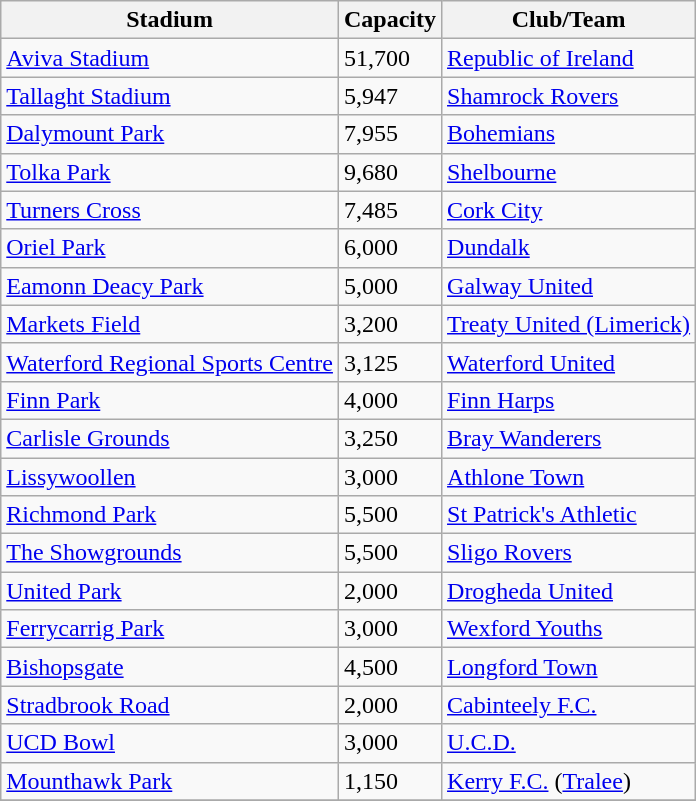<table class="wikitable">
<tr>
<th>Stadium</th>
<th>Capacity</th>
<th>Club/Team</th>
</tr>
<tr>
<td><a href='#'>Aviva Stadium</a></td>
<td>51,700</td>
<td><a href='#'>Republic of Ireland</a></td>
</tr>
<tr>
<td><a href='#'>Tallaght Stadium</a></td>
<td>5,947</td>
<td><a href='#'>Shamrock Rovers</a></td>
</tr>
<tr>
<td><a href='#'>Dalymount Park</a></td>
<td>7,955</td>
<td><a href='#'>Bohemians</a></td>
</tr>
<tr>
<td><a href='#'>Tolka Park</a></td>
<td>9,680</td>
<td><a href='#'>Shelbourne</a></td>
</tr>
<tr>
<td><a href='#'>Turners Cross</a></td>
<td>7,485</td>
<td><a href='#'>Cork City</a></td>
</tr>
<tr>
<td><a href='#'>Oriel Park</a></td>
<td>6,000</td>
<td><a href='#'>Dundalk</a></td>
</tr>
<tr>
<td><a href='#'>Eamonn Deacy Park</a></td>
<td>5,000</td>
<td><a href='#'>Galway United</a></td>
</tr>
<tr>
<td><a href='#'>Markets Field</a></td>
<td>3,200</td>
<td><a href='#'>Treaty United (Limerick)</a></td>
</tr>
<tr>
<td><a href='#'>Waterford Regional Sports Centre</a></td>
<td>3,125</td>
<td><a href='#'>Waterford United</a></td>
</tr>
<tr>
<td><a href='#'>Finn Park</a></td>
<td>4,000</td>
<td><a href='#'>Finn Harps</a></td>
</tr>
<tr>
<td><a href='#'>Carlisle Grounds</a></td>
<td>3,250</td>
<td><a href='#'>Bray Wanderers</a></td>
</tr>
<tr>
<td><a href='#'>Lissywoollen</a></td>
<td>3,000</td>
<td><a href='#'>Athlone Town</a></td>
</tr>
<tr>
<td><a href='#'>Richmond Park</a></td>
<td>5,500</td>
<td><a href='#'>St Patrick's Athletic</a></td>
</tr>
<tr>
<td><a href='#'>The Showgrounds</a></td>
<td>5,500</td>
<td><a href='#'>Sligo Rovers</a></td>
</tr>
<tr>
<td><a href='#'>United Park</a></td>
<td>2,000</td>
<td><a href='#'>Drogheda United</a></td>
</tr>
<tr>
<td><a href='#'>Ferrycarrig Park</a></td>
<td>3,000</td>
<td><a href='#'>Wexford Youths</a></td>
</tr>
<tr>
<td><a href='#'>Bishopsgate</a></td>
<td>4,500</td>
<td><a href='#'>Longford Town</a></td>
</tr>
<tr>
<td><a href='#'>Stradbrook Road</a></td>
<td>2,000</td>
<td><a href='#'>Cabinteely F.C.</a></td>
</tr>
<tr>
<td><a href='#'>UCD Bowl</a></td>
<td>3,000</td>
<td><a href='#'>U.C.D.</a></td>
</tr>
<tr>
<td><a href='#'>Mounthawk Park</a></td>
<td>1,150</td>
<td><a href='#'>Kerry F.C.</a> (<a href='#'>Tralee</a>)</td>
</tr>
<tr>
</tr>
</table>
